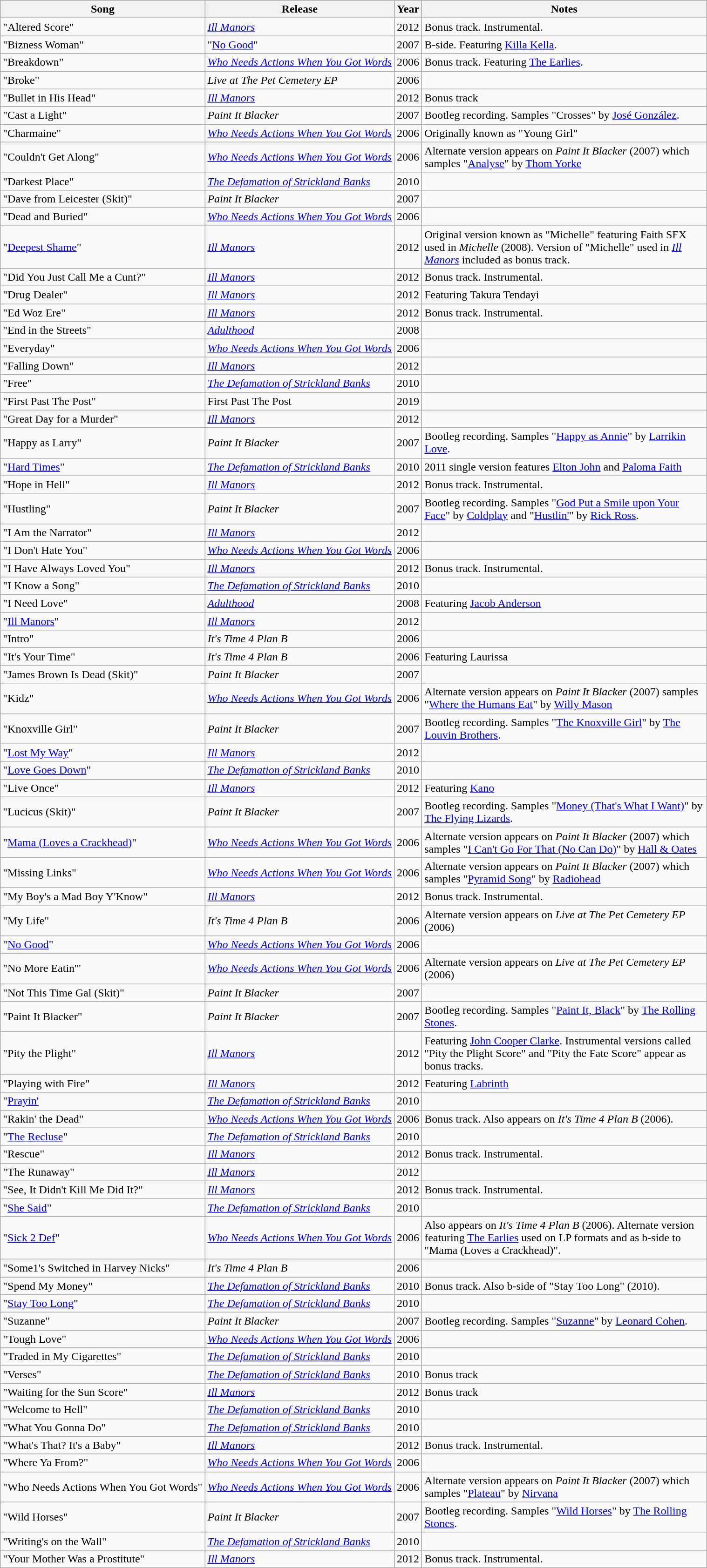<table class="wikitable sortable">
<tr>
<th scope="col">Song</th>
<th scope="col">Release</th>
<th scope="col">Year</th>
<th scope="col" class="unsortable" width="400">Notes</th>
</tr>
<tr>
<td>"Altered Score"</td>
<td><em><a href='#'>Ill Manors</a></em></td>
<td align="center">2012</td>
<td>Bonus track. Instrumental.</td>
</tr>
<tr>
<td>"Bizness Woman"</td>
<td>"<a href='#'>No Good</a>"</td>
<td align="center">2007</td>
<td>B-side. Featuring <a href='#'>Killa Kella</a>.</td>
</tr>
<tr>
<td>"Breakdown"</td>
<td><em><a href='#'>Who Needs Actions When You Got Words</a></em></td>
<td align="center">2006</td>
<td>Bonus track. Featuring <a href='#'>The Earlies</a>.</td>
</tr>
<tr>
<td>"Broke"</td>
<td><em>Live at The Pet Cemetery EP</em></td>
<td align="center">2006</td>
<td></td>
</tr>
<tr>
<td>"Bullet in His Head"</td>
<td><em><a href='#'>Ill Manors</a></em></td>
<td align="center">2012</td>
<td>Bonus track</td>
</tr>
<tr>
<td>"Cast a Light"</td>
<td><em>Paint It Blacker</em></td>
<td align="center">2007</td>
<td>Bootleg recording. Samples "Crosses" by <a href='#'>José González</a>.</td>
</tr>
<tr>
<td>"Charmaine"</td>
<td><em><a href='#'>Who Needs Actions When You Got Words</a></em></td>
<td align="center">2006</td>
<td>Originally known as "Young Girl"</td>
</tr>
<tr>
<td>"Couldn't Get Along"</td>
<td><em><a href='#'>Who Needs Actions When You Got Words</a></em></td>
<td align="center">2006</td>
<td>Alternate version appears on <em>Paint It Blacker</em> (2007) which samples "<a href='#'>Analyse</a>" by <a href='#'>Thom Yorke</a></td>
</tr>
<tr>
<td>"Darkest Place"</td>
<td><em><a href='#'>The Defamation of Strickland Banks</a></em></td>
<td align="center">2010</td>
<td></td>
</tr>
<tr>
<td>"Dave from Leicester (Skit)"</td>
<td><em>Paint It Blacker</em></td>
<td align="center">2007</td>
<td></td>
</tr>
<tr>
<td>"Dead and Buried"</td>
<td><em><a href='#'>Who Needs Actions When You Got Words</a></em></td>
<td align="center">2006</td>
<td></td>
</tr>
<tr>
<td>"<a href='#'>Deepest Shame</a>"</td>
<td><em><a href='#'>Ill Manors</a></em></td>
<td align="center">2012</td>
<td>Original version known as "Michelle" featuring Faith SFX used in <em>Michelle</em> (2008). Version of "Michelle" used in <em><a href='#'>Ill Manors</a></em> included as bonus track.</td>
</tr>
<tr>
<td>"Did You Just Call Me a Cunt?"</td>
<td><em><a href='#'>Ill Manors</a></em></td>
<td align="center">2012</td>
<td>Bonus track. Instrumental.</td>
</tr>
<tr>
<td>"Drug Dealer"</td>
<td><em><a href='#'>Ill Manors</a></em></td>
<td align="center">2012</td>
<td>Featuring Takura Tendayi</td>
</tr>
<tr>
<td>"Ed Woz Ere"</td>
<td><em><a href='#'>Ill Manors</a></em></td>
<td align="center">2012</td>
<td>Bonus track. Instrumental.</td>
</tr>
<tr>
<td>"End in the Streets"</td>
<td><em><a href='#'>Adulthood</a></em></td>
<td align="center">2008</td>
<td></td>
</tr>
<tr>
<td>"Everyday"</td>
<td><em><a href='#'>Who Needs Actions When You Got Words</a></em></td>
<td align="center">2006</td>
<td></td>
</tr>
<tr>
<td>"Falling Down"</td>
<td><em><a href='#'>Ill Manors</a></em></td>
<td align="center">2012</td>
<td></td>
</tr>
<tr>
<td>"Free"</td>
<td><em><a href='#'>The Defamation of Strickland Banks</a></em></td>
<td align="center">2010</td>
<td></td>
</tr>
<tr>
<td>"First Past The Post"</td>
<td>First Past The Post</td>
<td align="center">2019</td>
<td></td>
</tr>
<tr>
<td>"Great Day for a Murder"</td>
<td><em><a href='#'>Ill Manors</a></em></td>
<td align="center">2012</td>
<td></td>
</tr>
<tr>
<td>"Happy as Larry"</td>
<td><em>Paint It Blacker</em></td>
<td align="center">2007</td>
<td>Bootleg recording. Samples "<a href='#'>Happy as Annie</a>" by <a href='#'>Larrikin Love</a>.</td>
</tr>
<tr>
<td>"<a href='#'>Hard Times</a>"</td>
<td><em><a href='#'>The Defamation of Strickland Banks</a></em></td>
<td align="center">2010</td>
<td>2011 single version features <a href='#'>Elton John</a> and <a href='#'>Paloma Faith</a></td>
</tr>
<tr>
<td>"Hope in Hell"</td>
<td><em><a href='#'>Ill Manors</a></em></td>
<td align="center">2012</td>
<td>Bonus track. Instrumental.</td>
</tr>
<tr>
<td>"Hustling"</td>
<td><em>Paint It Blacker</em></td>
<td align="center">2007</td>
<td>Bootleg recording. Samples "<a href='#'>God Put a Smile upon Your Face</a>" by <a href='#'>Coldplay</a> and "<a href='#'>Hustlin'</a>" by <a href='#'>Rick Ross</a>.</td>
</tr>
<tr>
<td>"I Am the Narrator"</td>
<td><em><a href='#'>Ill Manors</a></em></td>
<td align="center">2012</td>
<td></td>
</tr>
<tr>
<td>"I Don't Hate You"</td>
<td><em><a href='#'>Who Needs Actions When You Got Words</a></em></td>
<td align="center">2006</td>
<td></td>
</tr>
<tr>
<td>"I Have Always Loved You"</td>
<td><em><a href='#'>Ill Manors</a></em></td>
<td align="center">2012</td>
<td>Bonus track. Instrumental.</td>
</tr>
<tr>
<td>"I Know a Song"</td>
<td><em><a href='#'>The Defamation of Strickland Banks</a></em></td>
<td align="center">2010</td>
<td></td>
</tr>
<tr>
<td>"I Need Love"</td>
<td><em><a href='#'>Adulthood</a></em></td>
<td align="center">2008</td>
<td>Featuring <a href='#'>Jacob Anderson</a></td>
</tr>
<tr>
<td>"<a href='#'>Ill Manors</a>"</td>
<td><em><a href='#'>Ill Manors</a></em></td>
<td align="center">2012</td>
<td></td>
</tr>
<tr>
<td>"Intro"</td>
<td><em>It's Time 4 Plan B</em></td>
<td align="center">2006</td>
<td></td>
</tr>
<tr>
<td>"It's Your Time"</td>
<td><em>It's Time 4 Plan B</em></td>
<td align="center">2006</td>
<td>Featuring Laurissa</td>
</tr>
<tr>
<td>"James Brown Is Dead (Skit)"</td>
<td><em>Paint It Blacker</em></td>
<td align="center">2007</td>
<td></td>
</tr>
<tr>
<td>"Kidz"</td>
<td><em><a href='#'>Who Needs Actions When You Got Words</a></em></td>
<td align="center">2006</td>
<td>Alternate version appears on <em>Paint It Blacker</em> (2007) samples "<a href='#'>Where the Humans Eat</a>" by <a href='#'>Willy Mason</a></td>
</tr>
<tr>
<td>"Knoxville Girl"</td>
<td><em>Paint It Blacker</em></td>
<td align="center">2007</td>
<td>Bootleg recording. Samples "<a href='#'>The Knoxville Girl</a>" by <a href='#'>The Louvin Brothers</a>.</td>
</tr>
<tr>
<td>"<a href='#'>Lost My Way</a>"</td>
<td><em><a href='#'>Ill Manors</a></em></td>
<td align="center">2012</td>
<td></td>
</tr>
<tr>
<td>"<a href='#'>Love Goes Down</a>"</td>
<td><em><a href='#'>The Defamation of Strickland Banks</a></em></td>
<td align="center">2010</td>
<td></td>
</tr>
<tr>
<td>"Live Once"</td>
<td><em><a href='#'>Ill Manors</a></em></td>
<td align="center">2012</td>
<td>Featuring <a href='#'>Kano</a></td>
</tr>
<tr>
<td>"Lucicus (Skit)"</td>
<td><em>Paint It Blacker</em></td>
<td align="center">2007</td>
<td>Bootleg recording. Samples "<a href='#'>Money (That's What I Want)</a>" by <a href='#'>The Flying Lizards</a>.</td>
</tr>
<tr>
<td>"<a href='#'>Mama (Loves a Crackhead)</a>"</td>
<td><em><a href='#'>Who Needs Actions When You Got Words</a></em></td>
<td align="center">2006</td>
<td>Alternate version appears on <em>Paint It Blacker</em> (2007) which samples "<a href='#'>I Can't Go For That (No Can Do)</a>" by <a href='#'>Hall & Oates</a></td>
</tr>
<tr>
<td>"Missing Links"</td>
<td><em><a href='#'>Who Needs Actions When You Got Words</a></em></td>
<td align="center">2006</td>
<td>Alternate version appears on <em>Paint It Blacker</em> (2007) which samples "<a href='#'>Pyramid Song</a>" by <a href='#'>Radiohead</a></td>
</tr>
<tr>
<td>"My Boy's a Mad Boy Y'Know"</td>
<td><em><a href='#'>Ill Manors</a></em></td>
<td align="center">2012</td>
<td>Bonus track. Instrumental.</td>
</tr>
<tr>
<td>"My Life"</td>
<td><em>It's Time 4 Plan B</em></td>
<td align="center">2006</td>
<td>Alternate version appears on <em>Live at The Pet Cemetery EP</em> (2006)</td>
</tr>
<tr>
<td>"<a href='#'>No Good</a>"</td>
<td><em><a href='#'>Who Needs Actions When You Got Words</a></em></td>
<td align="center">2006</td>
<td></td>
</tr>
<tr>
<td>"No More Eatin'"</td>
<td><em><a href='#'>Who Needs Actions When You Got Words</a></em></td>
<td align="center">2006</td>
<td>Alternate version appears on <em>Live at The Pet Cemetery EP</em> (2006)</td>
</tr>
<tr>
<td>"Not This Time Gal (Skit)"</td>
<td><em>Paint It Blacker</em></td>
<td align="center">2007</td>
<td></td>
</tr>
<tr>
<td>"Paint It Blacker"</td>
<td><em>Paint It Blacker</em></td>
<td align="center">2007</td>
<td>Bootleg recording. Samples "<a href='#'>Paint It, Black</a>" by <a href='#'>The Rolling Stones</a>.</td>
</tr>
<tr>
<td>"Pity the Plight"</td>
<td><em><a href='#'>Ill Manors</a></em></td>
<td align="center">2012</td>
<td>Featuring <a href='#'>John Cooper Clarke</a>. Instrumental versions called "Pity the Plight Score" and "Pity the Fate Score" appear as bonus tracks.</td>
</tr>
<tr>
<td>"Playing with Fire"</td>
<td><em><a href='#'>Ill Manors</a></em></td>
<td align="center">2012</td>
<td>Featuring <a href='#'>Labrinth</a></td>
</tr>
<tr>
<td>"<a href='#'>Prayin'</a></td>
<td><em><a href='#'>The Defamation of Strickland Banks</a></em></td>
<td align="center">2010</td>
<td></td>
</tr>
<tr>
<td>"Rakin' the Dead"</td>
<td><em><a href='#'>Who Needs Actions When You Got Words</a></em></td>
<td align="center">2006</td>
<td>Bonus track. Also appears on <em>It's Time 4 Plan B</em> (2006).</td>
</tr>
<tr>
<td>"<a href='#'>The Recluse</a>"</td>
<td><em><a href='#'>The Defamation of Strickland Banks</a></em></td>
<td align="center">2010</td>
<td></td>
</tr>
<tr>
<td>"Rescue"</td>
<td><em><a href='#'>Ill Manors</a></em></td>
<td align="center">2012</td>
<td>Bonus track. Instrumental.</td>
</tr>
<tr>
<td>"The Runaway"</td>
<td><em><a href='#'>Ill Manors</a></em></td>
<td align="center">2012</td>
<td></td>
</tr>
<tr>
<td>"See, It Didn't Kill Me Did It?"</td>
<td><em><a href='#'>Ill Manors</a></em></td>
<td align="center">2012</td>
<td>Bonus track. Instrumental.</td>
</tr>
<tr>
<td>"<a href='#'>She Said</a>"</td>
<td><em><a href='#'>The Defamation of Strickland Banks</a></em></td>
<td align="center">2010</td>
<td></td>
</tr>
<tr>
<td>"<a href='#'>Sick 2 Def</a>"</td>
<td><em><a href='#'>Who Needs Actions When You Got Words</a></em></td>
<td align="center">2006</td>
<td>Also appears on <em>It's Time 4 Plan B</em> (2006). Alternate version featuring <a href='#'>The Earlies</a> used on LP formats and as b-side to "Mama (Loves a Crackhead)".</td>
</tr>
<tr>
<td>"Some1's Switched in Harvey Nicks"</td>
<td><em>It's Time 4 Plan B</em></td>
<td align="center">2006</td>
<td></td>
</tr>
<tr>
<td>"Spend My Money"</td>
<td><em><a href='#'>The Defamation of Strickland Banks</a></em></td>
<td align="center">2010</td>
<td>Bonus track. Also b-side of "Stay Too Long" (2010).</td>
</tr>
<tr>
<td>"<a href='#'>Stay Too Long</a>"</td>
<td><em><a href='#'>The Defamation of Strickland Banks</a></em></td>
<td align="center">2010</td>
<td></td>
</tr>
<tr>
<td>"Suzanne"</td>
<td><em>Paint It Blacker</em></td>
<td align="center">2007</td>
<td>Bootleg recording. Samples "<a href='#'>Suzanne</a>" by <a href='#'>Leonard Cohen</a>.</td>
</tr>
<tr>
<td>"Tough Love"</td>
<td><em><a href='#'>Who Needs Actions When You Got Words</a></em></td>
<td align="center">2006</td>
<td></td>
</tr>
<tr>
<td>"Traded in My Cigarettes"</td>
<td><em><a href='#'>The Defamation of Strickland Banks</a></em></td>
<td align="center">2010</td>
<td></td>
</tr>
<tr>
<td>"Verses"</td>
<td><em><a href='#'>The Defamation of Strickland Banks</a></em></td>
<td align="center">2010</td>
<td>Bonus track</td>
</tr>
<tr>
<td>"Waiting for the Sun Score"</td>
<td><em><a href='#'>Ill Manors</a></em></td>
<td align="center">2012</td>
<td>Bonus track</td>
</tr>
<tr>
<td>"Welcome to Hell"</td>
<td><em><a href='#'>The Defamation of Strickland Banks</a></em></td>
<td align="center">2010</td>
<td></td>
</tr>
<tr>
<td>"What You Gonna Do"</td>
<td><em><a href='#'>The Defamation of Strickland Banks</a></em></td>
<td align="center">2010</td>
<td></td>
</tr>
<tr>
<td>"What's That? It's a Baby"</td>
<td><em><a href='#'>Ill Manors</a></em></td>
<td align="center">2012</td>
<td>Bonus track. Instrumental.</td>
</tr>
<tr>
<td>"Where Ya From?"</td>
<td><em><a href='#'>Who Needs Actions When You Got Words</a></em></td>
<td align="center">2006</td>
<td></td>
</tr>
<tr>
<td>"Who Needs Actions When You Got Words"</td>
<td><em><a href='#'>Who Needs Actions When You Got Words</a></em></td>
<td align="center">2006</td>
<td>Alternate version appears on <em>Paint It Blacker</em> (2007) which samples "<a href='#'>Plateau</a>" by <a href='#'>Nirvana</a></td>
</tr>
<tr>
<td>"Wild Horses"</td>
<td><em>Paint It Blacker</em></td>
<td align="center">2007</td>
<td>Bootleg recording. Samples "<a href='#'>Wild Horses</a>" by <a href='#'>The Rolling Stones</a>.</td>
</tr>
<tr>
<td>"Writing's on the Wall"</td>
<td><em><a href='#'>The Defamation of Strickland Banks</a></em></td>
<td align="center">2010</td>
<td></td>
</tr>
<tr>
<td>"Your Mother Was a Prostitute"</td>
<td><em><a href='#'>Ill Manors</a></em></td>
<td align="center">2012</td>
<td>Bonus track. Instrumental.</td>
</tr>
</table>
